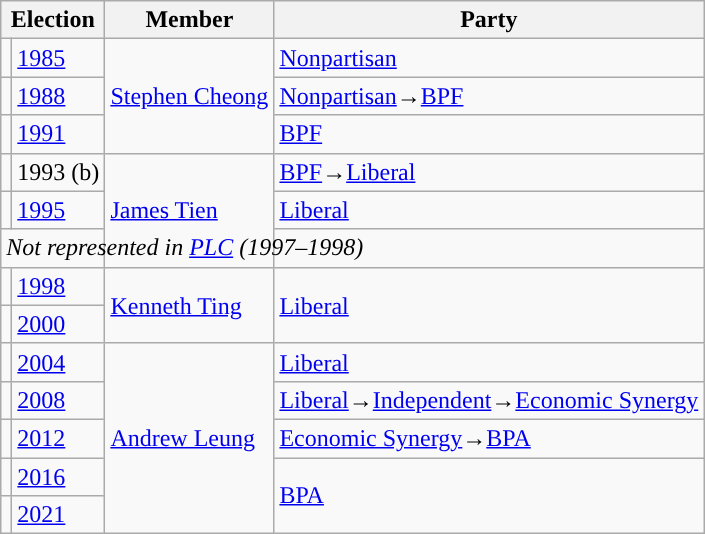<table class="wikitable">
<tr>
<th colspan="2">Election</th>
<th>Member</th>
<th>Party</th>
</tr>
<tr>
<td style="background-color: "></td>
<td><a href='#'>1985</a></td>
<td rowspan="3"><a href='#'>Stephen Cheong</a></td>
<td><a href='#'>Nonpartisan</a></td>
</tr>
<tr>
<td style="background-color: "></td>
<td><a href='#'>1988</a></td>
<td><a href='#'>Nonpartisan</a>→<a href='#'>BPF</a></td>
</tr>
<tr>
<td style="background-color: "></td>
<td><a href='#'>1991</a></td>
<td><a href='#'>BPF</a></td>
</tr>
<tr>
<td style="background-color: "></td>
<td>1993 (b)</td>
<td rowspan="3"><a href='#'>James Tien</a></td>
<td><a href='#'>BPF</a>→<a href='#'>Liberal</a></td>
</tr>
<tr>
<td style="background-color: "></td>
<td><a href='#'>1995</a></td>
<td><a href='#'>Liberal</a></td>
</tr>
<tr>
<td colspan="4"><em>Not represented in <a href='#'>PLC</a> (1997–1998)</em></td>
</tr>
<tr>
<td style="background-color: "></td>
<td><a href='#'>1998</a></td>
<td rowspan="2"><a href='#'>Kenneth Ting</a></td>
<td rowspan="2"><a href='#'>Liberal</a></td>
</tr>
<tr>
<td style="background-color: "></td>
<td><a href='#'>2000</a></td>
</tr>
<tr>
<td style="background-color: "></td>
<td><a href='#'>2004</a></td>
<td rowspan="8"><a href='#'>Andrew Leung</a></td>
<td rowspan="1"><a href='#'>Liberal</a></td>
</tr>
<tr>
<td style="background-color: "></td>
<td><a href='#'>2008</a></td>
<td><a href='#'>Liberal</a>→<a href='#'>Independent</a>→<a href='#'>Economic Synergy</a></td>
</tr>
<tr>
<td style="background-color: "></td>
<td><a href='#'>2012</a></td>
<td><a href='#'>Economic Synergy</a>→<a href='#'>BPA</a></td>
</tr>
<tr>
<td style="background-color: "></td>
<td><a href='#'>2016</a></td>
<td rowspan=2><a href='#'>BPA</a></td>
</tr>
<tr>
<td style="background-color: "></td>
<td><a href='#'>2021</a></td>
</tr>
</table>
